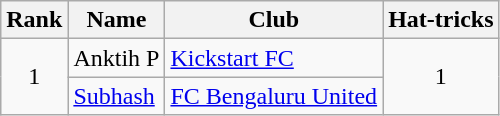<table Class ="wikitable sortable" style="text-align:center">
<tr>
<th>Rank</th>
<th>Name</th>
<th>Club</th>
<th>Hat-tricks</th>
</tr>
<tr>
<td rowspan=2>1</td>
<td align="left"> Anktih P</td>
<td align="left"><a href='#'>Kickstart FC</a></td>
<td rowspan=2>1</td>
</tr>
<tr>
<td align="left"> <a href='#'>Subhash</a></td>
<td align="left"><a href='#'>FC Bengaluru United</a></td>
</tr>
</table>
